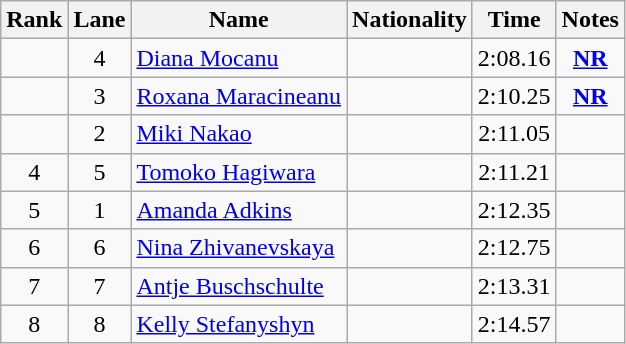<table class="wikitable sortable" style="text-align:center">
<tr>
<th>Rank</th>
<th>Lane</th>
<th>Name</th>
<th>Nationality</th>
<th>Time</th>
<th>Notes</th>
</tr>
<tr>
<td></td>
<td>4</td>
<td align=left><a href='#'>Diana Mocanu</a></td>
<td align=left></td>
<td>2:08.16</td>
<td><strong><a href='#'>NR</a></strong></td>
</tr>
<tr>
<td></td>
<td>3</td>
<td align=left><a href='#'>Roxana Maracineanu</a></td>
<td align=left></td>
<td>2:10.25</td>
<td><strong><a href='#'>NR</a></strong></td>
</tr>
<tr>
<td></td>
<td>2</td>
<td align=left><a href='#'>Miki Nakao</a></td>
<td align=left></td>
<td>2:11.05</td>
<td></td>
</tr>
<tr>
<td>4</td>
<td>5</td>
<td align=left><a href='#'>Tomoko Hagiwara</a></td>
<td align=left></td>
<td>2:11.21</td>
<td></td>
</tr>
<tr>
<td>5</td>
<td>1</td>
<td align=left><a href='#'>Amanda Adkins</a></td>
<td align=left></td>
<td>2:12.35</td>
<td></td>
</tr>
<tr>
<td>6</td>
<td>6</td>
<td align=left><a href='#'>Nina Zhivanevskaya</a></td>
<td align=left></td>
<td>2:12.75</td>
<td></td>
</tr>
<tr>
<td>7</td>
<td>7</td>
<td align=left><a href='#'>Antje Buschschulte</a></td>
<td align=left></td>
<td>2:13.31</td>
<td></td>
</tr>
<tr>
<td>8</td>
<td>8</td>
<td align=left><a href='#'>Kelly Stefanyshyn</a></td>
<td align=left></td>
<td>2:14.57</td>
<td></td>
</tr>
</table>
